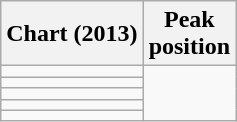<table class="wikitable sortable plainrowheaders">
<tr>
<th>Chart (2013)</th>
<th>Peak<br>position</th>
</tr>
<tr>
<td></td>
</tr>
<tr>
<td></td>
</tr>
<tr>
<td></td>
</tr>
<tr>
<td></td>
</tr>
<tr>
<td></td>
</tr>
</table>
